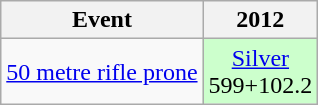<table class="wikitable" style="text-align: center">
<tr>
<th>Event</th>
<th>2012</th>
</tr>
<tr>
<td align=left><a href='#'>50 metre rifle prone</a></td>
<td style="background: #ccffcc"> <a href='#'>Silver</a><br>599+102.2</td>
</tr>
</table>
